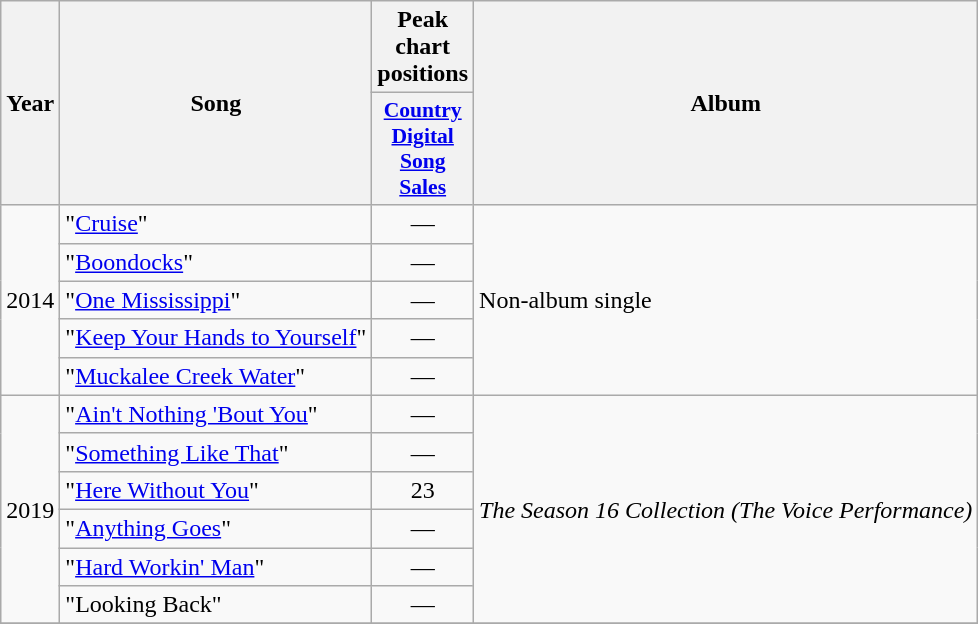<table class="wikitable">
<tr>
<th scope="col" rowspan="2">Year</th>
<th scope="col" rowspan="2">Song</th>
<th scope="col" rowspan="1">Peak chart positions</th>
<th scope="col" rowspan="2">Album</th>
</tr>
<tr>
<th scope="col" style="width:3em;font-size:90%;"><a href='#'>Country Digital Song Sales</a><br></th>
</tr>
<tr>
<td rowspan="5">2014</td>
<td>"<a href='#'>Cruise</a>"</td>
<td align="center">—</td>
<td rowspan="5">Non-album single</td>
</tr>
<tr>
<td>"<a href='#'>Boondocks</a>"</td>
<td align="center">—</td>
</tr>
<tr>
<td>"<a href='#'>One Mississippi</a>"</td>
<td align="center">—</td>
</tr>
<tr>
<td>"<a href='#'>Keep Your Hands to Yourself</a>"</td>
<td align="center">—</td>
</tr>
<tr>
<td>"<a href='#'>Muckalee Creek Water</a>"</td>
<td align="center">—</td>
</tr>
<tr>
<td rowspan="6">2019</td>
<td>"<a href='#'>Ain't Nothing 'Bout You</a>"</td>
<td align="center">—</td>
<td rowspan="6"><em>The Season 16 Collection (The Voice Performance)</em></td>
</tr>
<tr>
<td>"<a href='#'>Something Like That</a>"</td>
<td align="center">—</td>
</tr>
<tr>
<td>"<a href='#'>Here Without You</a>"</td>
<td align="center">23</td>
</tr>
<tr>
<td>"<a href='#'>Anything Goes</a>"</td>
<td align="center">—</td>
</tr>
<tr>
<td>"<a href='#'>Hard Workin' Man</a>"</td>
<td align="center">—</td>
</tr>
<tr>
<td>"Looking Back"</td>
<td align="center">—</td>
</tr>
<tr>
</tr>
</table>
